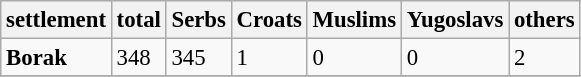<table class="wikitable" style="font-size:95%;">
<tr>
<th>settlement</th>
<th>total</th>
<th>Serbs</th>
<th>Croats</th>
<th>Muslims</th>
<th>Yugoslavs</th>
<th>others</th>
</tr>
<tr>
<td rowspan="1"><strong>Borak</strong></td>
<td>348</td>
<td>345</td>
<td>1</td>
<td>0</td>
<td>0</td>
<td>2</td>
</tr>
<tr>
</tr>
</table>
